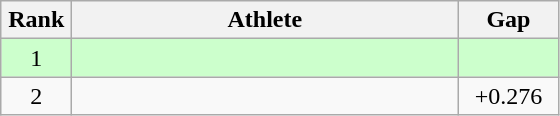<table class=wikitable style="text-align:center">
<tr>
<th width=40>Rank</th>
<th width=250>Athlete</th>
<th width=60>Gap</th>
</tr>
<tr bgcolor="ccffcc">
<td>1</td>
<td align=left></td>
<td></td>
</tr>
<tr>
<td>2</td>
<td align=left></td>
<td>+0.276</td>
</tr>
</table>
